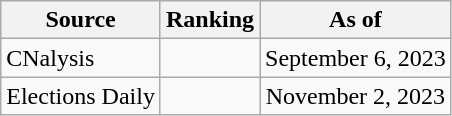<table class="wikitable" style="text-align:center">
<tr>
<th>Source</th>
<th>Ranking</th>
<th>As of</th>
</tr>
<tr>
<td align=left>CNalysis</td>
<td></td>
<td>September 6, 2023</td>
</tr>
<tr>
<td align=left>Elections Daily</td>
<td></td>
<td>November 2, 2023</td>
</tr>
</table>
